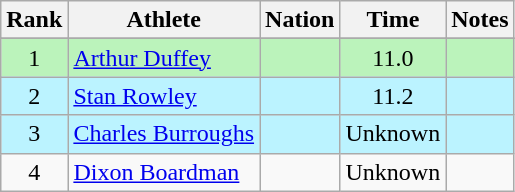<table class="wikitable sortable" style="text-align:center">
<tr>
<th>Rank</th>
<th>Athlete</th>
<th>Nation</th>
<th>Time</th>
<th>Notes</th>
</tr>
<tr>
</tr>
<tr style="background:#bbf3bb;">
<td>1</td>
<td align=left><a href='#'>Arthur Duffey</a></td>
<td align=left></td>
<td>11.0</td>
<td></td>
</tr>
<tr bgcolor=bbf3ff>
<td>2</td>
<td align=left><a href='#'>Stan Rowley</a></td>
<td align=left></td>
<td>11.2</td>
<td></td>
</tr>
<tr bgcolor=bbf3ff>
<td>3</td>
<td align=left><a href='#'>Charles Burroughs</a></td>
<td align=left></td>
<td>Unknown</td>
<td></td>
</tr>
<tr>
<td>4</td>
<td align=left><a href='#'>Dixon Boardman</a></td>
<td align=left></td>
<td>Unknown</td>
<td></td>
</tr>
</table>
